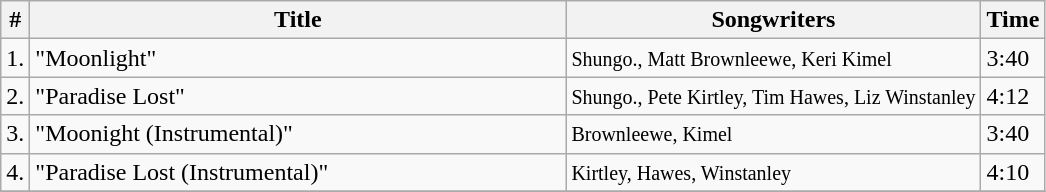<table class="wikitable">
<tr>
<th>#</th>
<th width="350">Title</th>
<th>Songwriters</th>
<th>Time</th>
</tr>
<tr>
<td>1.</td>
<td>"Moonlight"</td>
<td><small>Shungo., Matt Brownleewe, Keri Kimel</small></td>
<td>3:40</td>
</tr>
<tr>
<td>2.</td>
<td>"Paradise Lost"</td>
<td><small>Shungo., Pete Kirtley, Tim Hawes, Liz Winstanley</small></td>
<td>4:12</td>
</tr>
<tr>
<td>3.</td>
<td>"Moonight (Instrumental)"</td>
<td><small>Brownleewe, Kimel</small></td>
<td>3:40</td>
</tr>
<tr>
<td>4.</td>
<td>"Paradise Lost (Instrumental)"</td>
<td><small>Kirtley, Hawes, Winstanley</small></td>
<td>4:10</td>
</tr>
<tr>
</tr>
</table>
